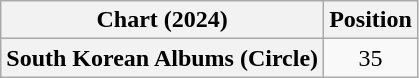<table class="wikitable plainrowheaders" style="text-align:center">
<tr>
<th scope="col">Chart (2024)</th>
<th scope="col">Position</th>
</tr>
<tr>
<th scope="row">South Korean Albums (Circle)</th>
<td>35</td>
</tr>
</table>
